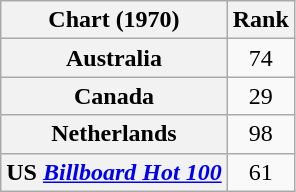<table class="wikitable sortable plainrowheaders">
<tr>
<th scope="col">Chart (1970)</th>
<th scope="col">Rank</th>
</tr>
<tr>
<th scope="row">Australia</th>
<td style="text-align:center;">74</td>
</tr>
<tr>
<th scope="row">Canada</th>
<td style="text-align:center;">29</td>
</tr>
<tr>
<th scope="row">Netherlands</th>
<td align="center">98</td>
</tr>
<tr>
<th scope="row">US <em><a href='#'>Billboard Hot 100</a></em> </th>
<td style="text-align:center;">61</td>
</tr>
</table>
